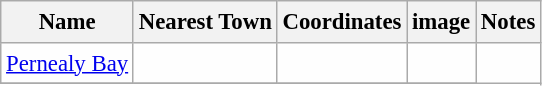<table class="wikitable sortable" style="table-layout:fixed;background-color:#FEFEFE;font-size:95%;padding:0.30em;line-height:1.35em;">
<tr>
<th scope="col">Name</th>
<th scope="col">Nearest Town</th>
<th scope="col" data-sort-type="number">Coordinates</th>
<th scope="col">image</th>
<th class="unsortable">Notes</th>
</tr>
<tr>
<td><a href='#'>Pernealy Bay</a></td>
<td></td>
<td></td>
<td></td>
</tr>
<tr>
</tr>
</table>
